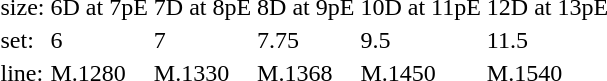<table style="margin-left:40px;">
<tr>
<td>size:</td>
<td>6D at 7pE</td>
<td>7D at 8pE</td>
<td>8D at 9pE</td>
<td>10D at 11pE</td>
<td>12D at 13pE</td>
</tr>
<tr>
<td>set:</td>
<td>6</td>
<td>7</td>
<td>7.75</td>
<td>9.5</td>
<td>11.5</td>
</tr>
<tr>
<td>line:</td>
<td>M.1280</td>
<td>M.1330</td>
<td>M.1368</td>
<td>M.1450</td>
<td>M.1540</td>
</tr>
</table>
